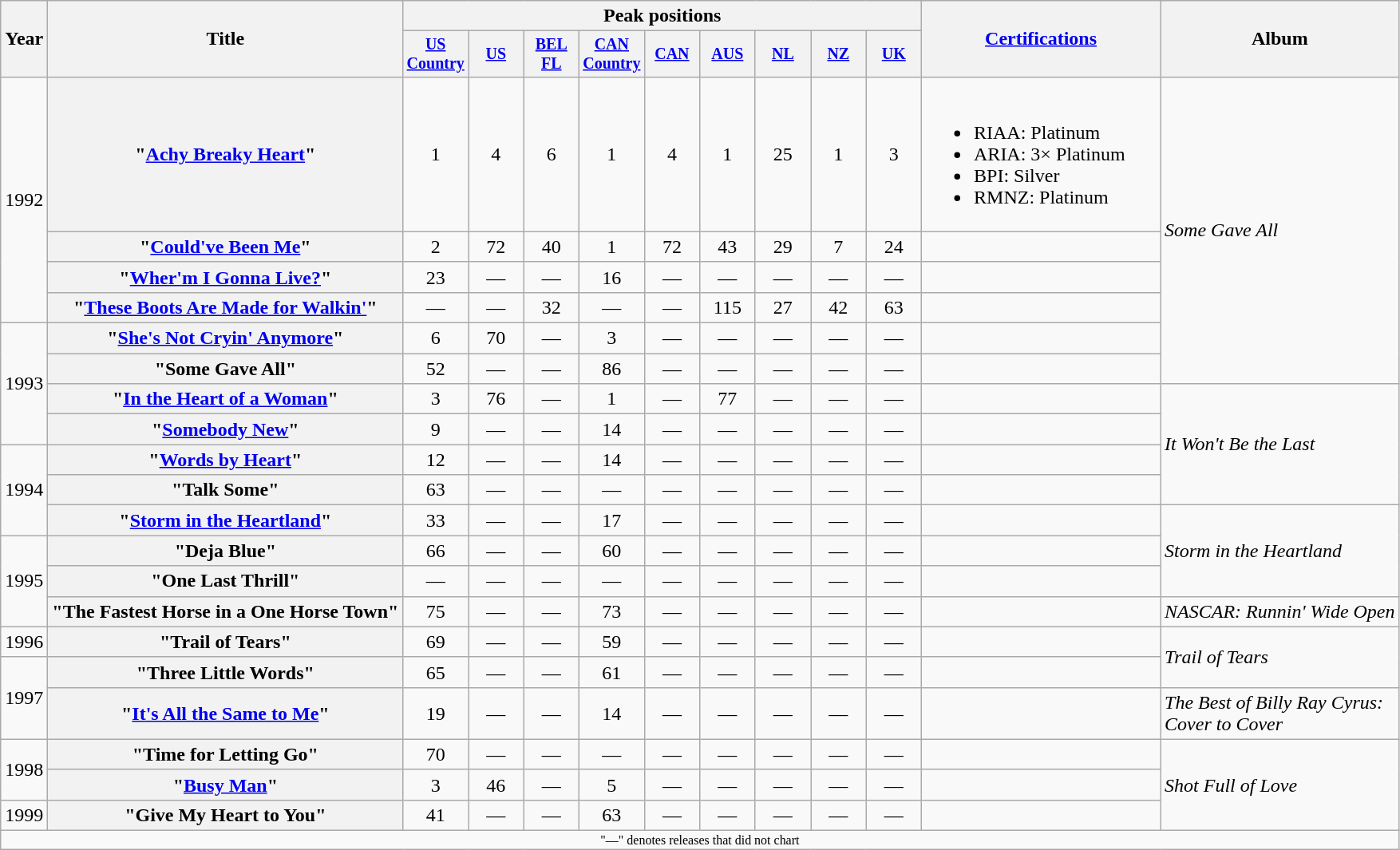<table class="wikitable plainrowheaders" style="text-align:center;">
<tr>
<th rowspan="2">Year</th>
<th rowspan="2">Title</th>
<th colspan="9">Peak positions</th>
<th rowspan="2" style="width:12em;"><a href='#'>Certifications</a></th>
<th rowspan="2">Album</th>
</tr>
<tr style="font-size:smaller;">
<th style="width:40px;"><a href='#'>US Country</a><br></th>
<th style="width:40px;"><a href='#'>US</a><br></th>
<th style="width:40px;"><a href='#'>BEL <br>FL</a><br></th>
<th style="width:40px;"><a href='#'>CAN Country</a><br></th>
<th style="width:40px;"><a href='#'>CAN</a><br></th>
<th style="width:40px;"><a href='#'>AUS</a><br></th>
<th style="width:40px;"><a href='#'>NL</a><br></th>
<th style="width:40px;"><a href='#'>NZ</a><br></th>
<th style="width:40px;"><a href='#'>UK</a><br></th>
</tr>
<tr>
<td rowspan="4">1992</td>
<th scope="row">"<a href='#'>Achy Breaky Heart</a>"</th>
<td>1</td>
<td>4</td>
<td>6</td>
<td>1</td>
<td>4</td>
<td>1</td>
<td>25</td>
<td>1</td>
<td>3</td>
<td style="text-align:left;"><br><ul><li>RIAA: Platinum</li><li>ARIA: 3× Platinum</li><li>BPI: Silver</li><li>RMNZ: Platinum</li></ul></td>
<td style="text-align:left;" rowspan="6"><em>Some Gave All</em></td>
</tr>
<tr>
<th scope="row">"<a href='#'>Could've Been Me</a>"</th>
<td>2</td>
<td>72</td>
<td>40</td>
<td>1</td>
<td>72</td>
<td>43</td>
<td>29</td>
<td>7</td>
<td>24</td>
<td></td>
</tr>
<tr>
<th scope="row">"<a href='#'>Wher'm I Gonna Live?</a>"</th>
<td>23</td>
<td>—</td>
<td>—</td>
<td>16</td>
<td>—</td>
<td>—</td>
<td>—</td>
<td>—</td>
<td>—</td>
<td></td>
</tr>
<tr>
<th scope="row">"<a href='#'>These Boots Are Made for Walkin'</a>"</th>
<td>—</td>
<td>—</td>
<td>32</td>
<td>—</td>
<td>—</td>
<td>115</td>
<td>27</td>
<td>42</td>
<td>63</td>
<td></td>
</tr>
<tr>
<td rowspan="4">1993</td>
<th scope="row">"<a href='#'>She's Not Cryin' Anymore</a>"</th>
<td>6</td>
<td>70</td>
<td>—</td>
<td>3</td>
<td>—</td>
<td>—</td>
<td>—</td>
<td>—</td>
<td>—</td>
<td></td>
</tr>
<tr>
<th scope="row">"Some Gave All"</th>
<td>52</td>
<td>—</td>
<td>—</td>
<td>86</td>
<td>—</td>
<td>—</td>
<td>—</td>
<td>—</td>
<td>—</td>
<td></td>
</tr>
<tr>
<th scope="row">"<a href='#'>In the Heart of a Woman</a>"</th>
<td>3</td>
<td>76</td>
<td>—</td>
<td>1</td>
<td>—</td>
<td>77</td>
<td>—</td>
<td>—</td>
<td>—</td>
<td></td>
<td style="text-align:left;" rowspan="4"><em>It Won't Be the Last</em></td>
</tr>
<tr>
<th scope="row">"<a href='#'>Somebody New</a>"</th>
<td>9</td>
<td>—</td>
<td>—</td>
<td>14</td>
<td>—</td>
<td>—</td>
<td>—</td>
<td>—</td>
<td>—</td>
<td></td>
</tr>
<tr>
<td rowspan="3">1994</td>
<th scope="row">"<a href='#'>Words by Heart</a>"</th>
<td>12</td>
<td>—</td>
<td>—</td>
<td>14</td>
<td>—</td>
<td>—</td>
<td>—</td>
<td>—</td>
<td>—</td>
<td></td>
</tr>
<tr>
<th scope="row">"Talk Some"</th>
<td>63</td>
<td>—</td>
<td>—</td>
<td>—</td>
<td>—</td>
<td>—</td>
<td>—</td>
<td>—</td>
<td>—</td>
<td></td>
</tr>
<tr>
<th scope="row">"<a href='#'>Storm in the Heartland</a>"</th>
<td>33</td>
<td>—</td>
<td>—</td>
<td>17</td>
<td>—</td>
<td>—</td>
<td>—</td>
<td>—</td>
<td>—</td>
<td></td>
<td style="text-align:left;" rowspan="3"><em>Storm in the Heartland</em></td>
</tr>
<tr>
<td rowspan="3">1995</td>
<th scope="row">"Deja Blue"</th>
<td>66</td>
<td>—</td>
<td>—</td>
<td>60</td>
<td>—</td>
<td>—</td>
<td>—</td>
<td>—</td>
<td>—</td>
<td></td>
</tr>
<tr>
<th scope="row">"One Last Thrill"</th>
<td>—</td>
<td>—</td>
<td>—</td>
<td>—</td>
<td>—</td>
<td>—</td>
<td>—</td>
<td>—</td>
<td>—</td>
<td></td>
</tr>
<tr>
<th scope="row">"The Fastest Horse in a One Horse Town"</th>
<td>75</td>
<td>—</td>
<td>—</td>
<td>73</td>
<td>—</td>
<td>—</td>
<td>—</td>
<td>—</td>
<td>—</td>
<td></td>
<td style="text-align:left;"><em>NASCAR: Runnin' Wide Open</em></td>
</tr>
<tr>
<td>1996</td>
<th scope="row">"Trail of Tears"</th>
<td>69</td>
<td>—</td>
<td>—</td>
<td>59</td>
<td>—</td>
<td>—</td>
<td>—</td>
<td>—</td>
<td>—</td>
<td></td>
<td style="text-align:left;" rowspan="2"><em>Trail of Tears</em></td>
</tr>
<tr>
<td rowspan="2">1997</td>
<th scope="row">"Three Little Words"</th>
<td>65</td>
<td>—</td>
<td>—</td>
<td>61</td>
<td>—</td>
<td>—</td>
<td>—</td>
<td>—</td>
<td>—</td>
<td></td>
</tr>
<tr>
<th scope="row">"<a href='#'>It's All the Same to Me</a>"</th>
<td>19</td>
<td>—</td>
<td>—</td>
<td>14</td>
<td>—</td>
<td>—</td>
<td>—</td>
<td>—</td>
<td>—</td>
<td></td>
<td style="text-align:left;"><em>The Best of Billy Ray Cyrus:<br>Cover to Cover</em></td>
</tr>
<tr>
<td rowspan="2">1998</td>
<th scope="row">"Time for Letting Go"</th>
<td>70</td>
<td>—</td>
<td>—</td>
<td>—</td>
<td>—</td>
<td>—</td>
<td>—</td>
<td>—</td>
<td>—</td>
<td></td>
<td style="text-align:left;" rowspan="3"><em>Shot Full of Love</em></td>
</tr>
<tr>
<th scope="row">"<a href='#'>Busy Man</a>"</th>
<td>3</td>
<td>46</td>
<td>—</td>
<td>5</td>
<td>—</td>
<td>—</td>
<td>—</td>
<td>—</td>
<td>—</td>
<td></td>
</tr>
<tr>
<td>1999</td>
<th scope="row">"Give My Heart to You"</th>
<td>41</td>
<td>—</td>
<td>—</td>
<td>63</td>
<td>—</td>
<td>—</td>
<td>—</td>
<td>—</td>
<td>—</td>
<td></td>
</tr>
<tr>
<td colspan="13" style="font-size:8pt">"—" denotes releases that did not chart</td>
</tr>
</table>
